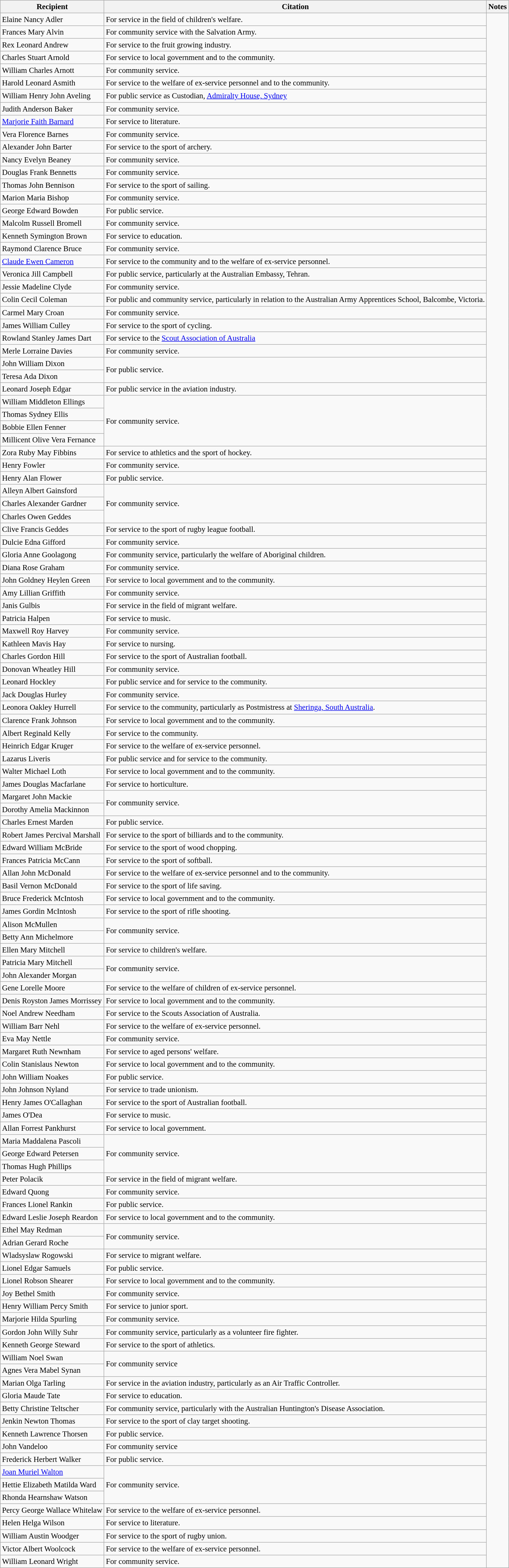<table class="wikitable" style="font-size:95%;">
<tr>
<th>Recipient</th>
<th>Citation</th>
<th>Notes</th>
</tr>
<tr>
<td>Elaine Nancy Adler</td>
<td>For service in the field of children's welfare.</td>
<td rowspan=122></td>
</tr>
<tr>
<td>Frances Mary Alvin</td>
<td>For community service with the Salvation Army.</td>
</tr>
<tr>
<td>Rex Leonard Andrew</td>
<td>For service to the fruit growing industry.</td>
</tr>
<tr>
<td>Charles Stuart Arnold</td>
<td>For service to local government and to the community.</td>
</tr>
<tr>
<td>William Charles Arnott</td>
<td>For community service.</td>
</tr>
<tr>
<td>Harold Leonard Asmith</td>
<td>For service to the welfare of ex-service personnel and to the community.</td>
</tr>
<tr>
<td>William Henry John Aveling</td>
<td>For public service as Custodian, <a href='#'>Admiralty House, Sydney</a></td>
</tr>
<tr>
<td>Judith Anderson Baker</td>
<td>For community service.</td>
</tr>
<tr>
<td><a href='#'>Marjorie Faith Barnard</a></td>
<td>For service to literature.</td>
</tr>
<tr>
<td>Vera Florence Barnes</td>
<td>For community service.</td>
</tr>
<tr>
<td>Alexander John Barter</td>
<td>For service to the sport of archery.</td>
</tr>
<tr>
<td>Nancy Evelyn Beaney</td>
<td>For community service.</td>
</tr>
<tr>
<td>Douglas Frank Bennetts</td>
<td>For community service.</td>
</tr>
<tr>
<td>Thomas John Bennison</td>
<td>For service to the sport of sailing.</td>
</tr>
<tr>
<td>Marion Maria Bishop</td>
<td>For community service.</td>
</tr>
<tr>
<td>George Edward Bowden</td>
<td>For public service.</td>
</tr>
<tr>
<td>Malcolm Russell Bromell</td>
<td>For community service.</td>
</tr>
<tr>
<td>Kenneth Symington Brown</td>
<td>For service to education.</td>
</tr>
<tr>
<td>Raymond Clarence Bruce</td>
<td>For community service.</td>
</tr>
<tr>
<td> <a href='#'>Claude Ewen Cameron</a> </td>
<td>For service to the community and to the welfare of ex-service personnel.</td>
</tr>
<tr>
<td>Veronica Jill Campbell</td>
<td>For public service, particularly at the Australian Embassy, Tehran.</td>
</tr>
<tr>
<td>Jessie Madeline Clyde</td>
<td>For community service.</td>
</tr>
<tr>
<td>Colin Cecil Coleman</td>
<td>For public and community service, particularly in relation to the Australian Army Apprentices School, Balcombe, Victoria.</td>
</tr>
<tr>
<td>Carmel Mary Croan</td>
<td>For community service.</td>
</tr>
<tr>
<td>James William Culley</td>
<td>For service to the sport of cycling.</td>
</tr>
<tr>
<td>Rowland Stanley James Dart</td>
<td>For service to the <a href='#'>Scout Association of Australia</a></td>
</tr>
<tr>
<td>Merle Lorraine Davies</td>
<td>For community service.</td>
</tr>
<tr>
<td>John William Dixon</td>
<td rowspan=2>For public service.</td>
</tr>
<tr>
<td>Teresa Ada Dixon</td>
</tr>
<tr>
<td>Leonard Joseph Edgar</td>
<td>For public service in the aviation industry.</td>
</tr>
<tr>
<td>William Middleton Ellings</td>
<td rowspan=4>For community service.</td>
</tr>
<tr>
<td>Thomas Sydney Ellis</td>
</tr>
<tr>
<td>Bobbie Ellen Fenner </td>
</tr>
<tr>
<td>Millicent Olive Vera Fernance</td>
</tr>
<tr>
<td>Zora Ruby May Fibbins</td>
<td>For service to athletics and the sport of hockey.</td>
</tr>
<tr>
<td>Henry Fowler</td>
<td>For community service.</td>
</tr>
<tr>
<td>Henry Alan Flower</td>
<td>For public service.</td>
</tr>
<tr>
<td>Alleyn Albert Gainsford</td>
<td rowspan=3>For community service.</td>
</tr>
<tr>
<td>Charles Alexander Gardner</td>
</tr>
<tr>
<td>Charles Owen Geddes</td>
</tr>
<tr>
<td>Clive Francis Geddes</td>
<td>For service to the sport of rugby league football.</td>
</tr>
<tr>
<td>Dulcie Edna Gifford</td>
<td>For community service.</td>
</tr>
<tr>
<td>Gloria Anne Goolagong</td>
<td>For community service, particularly the welfare of Aboriginal children.</td>
</tr>
<tr>
<td>Diana Rose Graham</td>
<td>For community service.</td>
</tr>
<tr>
<td>John Goldney Heylen Green</td>
<td>For service to local government and to the community.</td>
</tr>
<tr>
<td>Amy Lillian Griffith</td>
<td>For community service.</td>
</tr>
<tr>
<td>Janis Gulbis</td>
<td>For service in the field of migrant welfare.</td>
</tr>
<tr>
<td>Patricia Halpen</td>
<td>For service to music.</td>
</tr>
<tr>
<td>Maxwell Roy Harvey</td>
<td>For community service.</td>
</tr>
<tr>
<td>Kathleen Mavis Hay</td>
<td>For service to nursing.</td>
</tr>
<tr>
<td>Charles Gordon Hill</td>
<td>For service to the sport of Australian football.</td>
</tr>
<tr>
<td>Donovan Wheatley Hill</td>
<td>For community service.</td>
</tr>
<tr>
<td>Leonard Hockley</td>
<td>For public service and for service to the community.</td>
</tr>
<tr>
<td>Jack Douglas Hurley</td>
<td>For community service.</td>
</tr>
<tr>
<td>Leonora Oakley Hurrell</td>
<td>For service to the community, particularly as Postmistress at <a href='#'>Sheringa, South Australia</a>.</td>
</tr>
<tr>
<td>Clarence Frank Johnson</td>
<td>For service to local government and to the community.</td>
</tr>
<tr>
<td>Albert Reginald Kelly</td>
<td>For service to the community.</td>
</tr>
<tr>
<td>Heinrich Edgar Kruger</td>
<td>For service to the welfare of ex-service personnel.</td>
</tr>
<tr>
<td>Lazarus Liveris</td>
<td>For public service and for service to the community.</td>
</tr>
<tr>
<td>Walter Michael Loth</td>
<td>For service to local government and to the community.</td>
</tr>
<tr>
<td>James Douglas Macfarlane</td>
<td>For service to horticulture.</td>
</tr>
<tr>
<td>Margaret John Mackie</td>
<td rowspan=2>For community service.</td>
</tr>
<tr>
<td>Dorothy Amelia Mackinnon</td>
</tr>
<tr>
<td>Charles Ernest Marden</td>
<td>For public service.</td>
</tr>
<tr>
<td>Robert James Percival Marshall</td>
<td>For service to the sport of billiards and to the community.</td>
</tr>
<tr>
<td>Edward William McBride</td>
<td>For service to the sport of wood chopping.</td>
</tr>
<tr>
<td>Frances Patricia McCann</td>
<td>For service to the sport of softball.</td>
</tr>
<tr>
<td>Allan John McDonald</td>
<td>For service to the welfare of ex-service personnel and to the community.</td>
</tr>
<tr>
<td>Basil Vernon McDonald</td>
<td>For service to the sport of life saving.</td>
</tr>
<tr>
<td>Bruce Frederick McIntosh</td>
<td>For service to local government and to the community.</td>
</tr>
<tr>
<td>James Gordin McIntosh</td>
<td>For service to the sport of rifle shooting.</td>
</tr>
<tr>
<td>Alison McMullen</td>
<td rowspan=2>For community service.</td>
</tr>
<tr>
<td>Betty Ann Michelmore</td>
</tr>
<tr>
<td>Ellen Mary Mitchell</td>
<td>For service to children's welfare.</td>
</tr>
<tr>
<td>Patricia Mary Mitchell</td>
<td rowspan=2>For community service.</td>
</tr>
<tr>
<td>John Alexander Morgan</td>
</tr>
<tr>
<td>Gene Lorelle Moore</td>
<td>For service to the welfare of children of ex-service personnel.</td>
</tr>
<tr>
<td>Denis Royston James Morrissey</td>
<td>For service to local government and to the community.</td>
</tr>
<tr>
<td> Noel Andrew Needham</td>
<td>For service to the Scouts Association of Australia.</td>
</tr>
<tr>
<td> William Barr Nehl  </td>
<td>For service to the welfare of ex-service personnel.</td>
</tr>
<tr>
<td>Eva May Nettle</td>
<td>For community service.</td>
</tr>
<tr>
<td>Margaret Ruth Newnham</td>
<td>For service to aged persons' welfare.</td>
</tr>
<tr>
<td>Colin Stanislaus Newton</td>
<td>For service to local government and to the community.</td>
</tr>
<tr>
<td>John William Noakes</td>
<td>For public service.</td>
</tr>
<tr>
<td>John Johnson Nyland</td>
<td>For service to trade unionism.</td>
</tr>
<tr>
<td>Henry James O'Callaghan</td>
<td>For service to the sport of Australian football.</td>
</tr>
<tr>
<td>James O'Dea</td>
<td>For service to music.</td>
</tr>
<tr>
<td>Allan Forrest Pankhurst</td>
<td>For service to local government.</td>
</tr>
<tr>
<td>Maria Maddalena Pascoli</td>
<td rowspan=3>For community service.</td>
</tr>
<tr>
<td>George Edward Petersen</td>
</tr>
<tr>
<td>Thomas Hugh Phillips</td>
</tr>
<tr>
<td>Peter Polacik</td>
<td>For service in the field of migrant welfare.</td>
</tr>
<tr>
<td>Edward Quong</td>
<td>For community service.</td>
</tr>
<tr>
<td>Frances Lionel Rankin</td>
<td>For public service.</td>
</tr>
<tr>
<td>Edward Leslie Joseph Reardon</td>
<td>For service to local government and to the community.</td>
</tr>
<tr>
<td>Ethel May Redman</td>
<td rowspan=2>For community service.</td>
</tr>
<tr>
<td>Adrian Gerard Roche</td>
</tr>
<tr>
<td>Wladsyslaw Rogowski</td>
<td>For service to migrant welfare.</td>
</tr>
<tr>
<td> Lionel Edgar Samuels</td>
<td>For public service.</td>
</tr>
<tr>
<td>Lionel Robson Shearer</td>
<td>For service to local government and to the community.</td>
</tr>
<tr>
<td>Joy Bethel Smith</td>
<td>For community service.</td>
</tr>
<tr>
<td>Henry William Percy Smith</td>
<td>For service to junior sport.</td>
</tr>
<tr>
<td>Marjorie Hilda Spurling</td>
<td>For community service.</td>
</tr>
<tr>
<td>Gordon John Willy Suhr</td>
<td>For community service, particularly as a volunteer fire fighter.</td>
</tr>
<tr>
<td>Kenneth George Steward</td>
<td>For service to the sport of athletics.</td>
</tr>
<tr>
<td> William Noel Swan  </td>
<td rowspan=2>For community service</td>
</tr>
<tr>
<td>Agnes Vera Mabel Synan</td>
</tr>
<tr>
<td>Marian Olga Tarling</td>
<td>For service in the aviation industry, particularly as an Air Traffic Controller.</td>
</tr>
<tr>
<td>Gloria Maude Tate</td>
<td>For service to education.</td>
</tr>
<tr>
<td>Betty Christine Teltscher</td>
<td>For community service, particularly with the Australian Huntington's Disease Association.</td>
</tr>
<tr>
<td>Jenkin Newton Thomas</td>
<td>For service to the sport of clay target shooting.</td>
</tr>
<tr>
<td> Kenneth Lawrence Thorsen</td>
<td>For public service.</td>
</tr>
<tr>
<td>John Vandeloo</td>
<td>For community service</td>
</tr>
<tr>
<td>Frederick Herbert Walker</td>
<td>For public service.</td>
</tr>
<tr>
<td><a href='#'>Joan Muriel Walton</a></td>
<td rowspan=3>For community service.</td>
</tr>
<tr>
<td>Hettie Elizabeth Matilda Ward</td>
</tr>
<tr>
<td>Rhonda Hearnshaw Watson</td>
</tr>
<tr>
<td>Percy George Wallace Whitelaw</td>
<td>For service to the welfare of ex-service personnel.</td>
</tr>
<tr>
<td>Helen Helga Wilson</td>
<td>For service to literature.</td>
</tr>
<tr>
<td>William Austin Woodger</td>
<td>For service to the sport of rugby union.</td>
</tr>
<tr>
<td>Victor Albert Woolcock</td>
<td>For service to the welfare of ex-service personnel.</td>
</tr>
<tr>
<td>William Leonard Wright</td>
<td>For community service.</td>
</tr>
</table>
